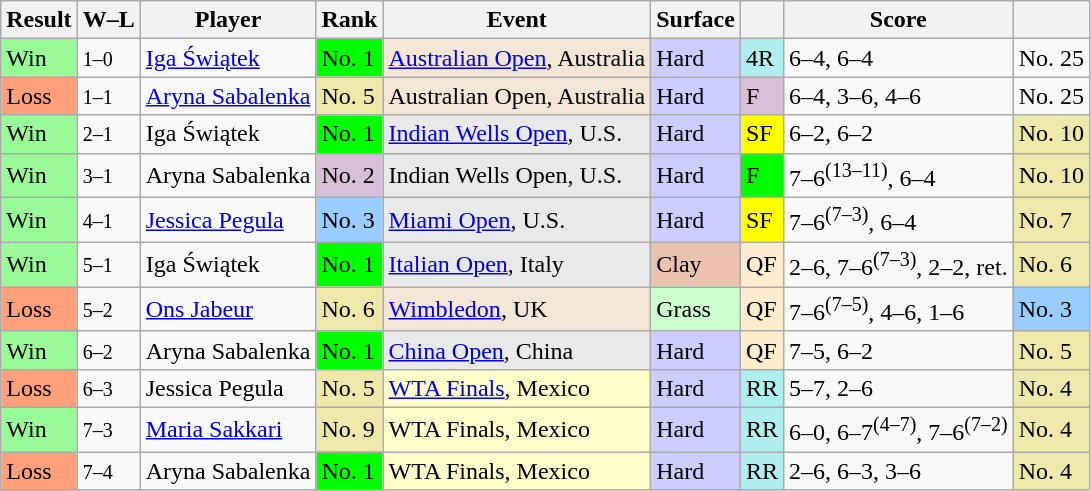<table class="wikitable sortable">
<tr>
<th>Result</th>
<th class=unsortable>W–L</th>
<th>Player</th>
<th>Rank</th>
<th>Event</th>
<th>Surface</th>
<th></th>
<th class=unsortable>Score</th>
<th></th>
</tr>
<tr>
<td bgcolor=98FB98>Win</td>
<td><small>1–0</small></td>
<td> <a href='#'>Iga Świątek</a></td>
<td bgcolor=lime>No. 1</td>
<td bgcolor=f3e6d7><a href='#'>Australian Open</a>, Australia</td>
<td bgcolor=ccccff>Hard</td>
<td bgcolor=afeeee>4R</td>
<td>6–4, 6–4</td>
<td>No. 25</td>
</tr>
<tr>
<td bgcolor=ffa07a>Loss</td>
<td><small>1–1</small></td>
<td> <a href='#'>Aryna Sabalenka</a></td>
<td bgcolor=eee8aa>No. 5</td>
<td bgcolor=f3e6d7>Australian Open, Australia</td>
<td bgcolor=#ccf>Hard</td>
<td bgcolor=thistle>F</td>
<td>6–4, 3–6, 4–6</td>
<td>No. 25</td>
</tr>
<tr>
<td bgcolor=98FB98>Win</td>
<td><small>2–1</small></td>
<td> Iga Świątek</td>
<td bgcolor=lime>No. 1</td>
<td bgcolor=e9e9e9><a href='#'>Indian Wells Open</a>, U.S.</td>
<td bgcolor=ccccff>Hard</td>
<td bgcolor=yellow>SF</td>
<td>6–2, 6–2</td>
<td bgcolor=eee8aa>No. 10</td>
</tr>
<tr>
<td bgcolor=98FB98>Win</td>
<td><small>3–1</small></td>
<td> Aryna Sabalenka</td>
<td bgcolor=thistle>No. 2</td>
<td bgcolor=e9e9e9>Indian Wells Open, U.S.</td>
<td bgcolor=ccccff>Hard</td>
<td bgcolor=lime>F</td>
<td>7–6<sup>(13–11)</sup>, 6–4</td>
<td bgcolor=eee8AA>No. 10</td>
</tr>
<tr>
<td bgcolor=98FB98>Win</td>
<td><small>4–1</small></td>
<td> <a href='#'>Jessica Pegula</a></td>
<td bgcolor=99ccff>No. 3</td>
<td bgcolor=e9e9e9><a href='#'>Miami Open</a>, U.S.</td>
<td bgcolor=ccccff>Hard</td>
<td bgcolor=yellow>SF</td>
<td>7–6<sup>(7–3)</sup>, 6–4</td>
<td bgcolor=eee8aa>No. 7</td>
</tr>
<tr>
<td bgcolor=98FB98>Win</td>
<td><small>5–1</small></td>
<td> Iga Świątek</td>
<td bgcolor=lime>No. 1</td>
<td bgcolor=e9e9e9><a href='#'>Italian Open</a>, Italy</td>
<td bgcolor=ebc2af>Clay</td>
<td bgcolor=ffebcd>QF</td>
<td>2–6, 7–6<sup>(7–3)</sup>, 2–2, ret.</td>
<td bgcolor=eee8aa>No. 6</td>
</tr>
<tr>
<td bgcolor=ffa07a>Loss</td>
<td><small>5–2</small></td>
<td> <a href='#'>Ons Jabeur</a></td>
<td bgcolor=eee8aa>No. 6</td>
<td bgcolor=f3e6d7><a href='#'>Wimbledon</a>, UK</td>
<td bgcolor=#cfc>Grass</td>
<td bgcolor=ffebcd>QF</td>
<td>7–6<sup>(7–5)</sup>, 4–6, 1–6</td>
<td bgcolor=99ccff>No. 3</td>
</tr>
<tr>
<td bgcolor=98FB98>Win</td>
<td><small>6–2</small></td>
<td> Aryna Sabalenka</td>
<td bgcolor=lime>No. 1</td>
<td bgcolor=e9e9e9><a href='#'>China Open</a>, China</td>
<td bgcolor=#ccf>Hard</td>
<td bgcolor=ffebcd>QF</td>
<td>7–5, 6–2</td>
<td bgcolor=eee8aa>No. 5</td>
</tr>
<tr>
<td bgcolor=ffa07a>Loss</td>
<td><small>6–3</small></td>
<td> Jessica Pegula</td>
<td bgcolor=eee8aa>No. 5</td>
<td bgcolor="ffffcc"><a href='#'>WTA Finals</a>, Mexico</td>
<td bgcolor="ccccff">Hard</td>
<td bgcolor="afeeee">RR</td>
<td>5–7, 2–6</td>
<td bgcolor=eee8aa>No. 4</td>
</tr>
<tr>
<td bgcolor=98fb98>Win</td>
<td><small>7–3</small></td>
<td> <a href='#'>Maria Sakkari</a></td>
<td bgcolor=eee8AA>No. 9</td>
<td bgcolor=ffffcc>WTA Finals, Mexico</td>
<td bgcolor=ccccff>Hard</td>
<td bgcolor=afeeee>RR</td>
<td>6–0, 6–7<sup>(4–7)</sup>, 7–6<sup>(7–2)</sup></td>
<td bgcolor=eee8AA>No. 4</td>
</tr>
<tr>
<td bgcolor=FFA07A>Loss</td>
<td><small>7–4</small></td>
<td> Aryna Sabalenka</td>
<td bgcolor=lime>No. 1</td>
<td bgcolor=ffffcc>WTA Finals, Mexico</td>
<td bgcolor=ccccff>Hard</td>
<td bgcolor=afeeee>RR</td>
<td>2–6, 6–3, 3–6</td>
<td bgcolor=eee8AA>No. 4</td>
</tr>
</table>
